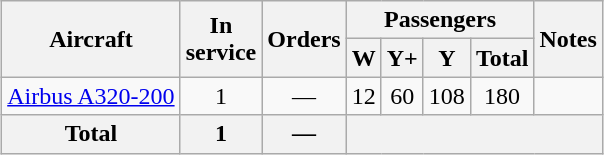<table class="wikitable" style="margin:0.5em auto; text-align:center">
<tr>
<th rowspan=2>Aircraft</th>
<th rowspan=2>In <br> service</th>
<th rowspan=2>Orders</th>
<th colspan=4>Passengers</th>
<th rowspan=2>Notes</th>
</tr>
<tr>
<th><abbr>W</abbr></th>
<th><abbr>Y+</abbr></th>
<th><abbr>Y</abbr></th>
<th>Total</th>
</tr>
<tr>
<td><a href='#'>Airbus A320-200</a></td>
<td>1</td>
<td>—</td>
<td>12</td>
<td>60</td>
<td>108</td>
<td>180</td>
<td></td>
</tr>
<tr>
<th>Total</th>
<th>1</th>
<th>—</th>
<th colspan=5></th>
</tr>
</table>
